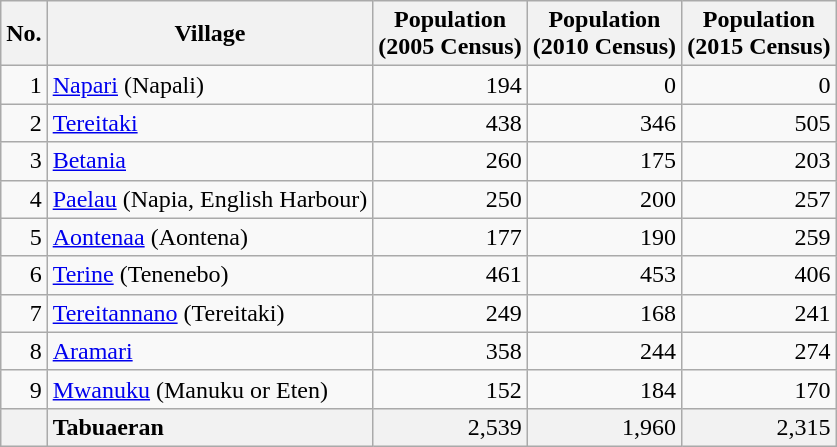<table class="wikitable">
<tr>
<th>No.</th>
<th>Village</th>
<th>Population<br>(2005 Census)</th>
<th>Population<br>(2010 Census)</th>
<th>Population<br>(2015 Census)</th>
</tr>
<tr>
<td align="right">1</td>
<td><a href='#'>Napari</a> (Napali)</td>
<td align="right">194</td>
<td align="right">0</td>
<td align="right">0</td>
</tr>
<tr>
<td align="right">2</td>
<td><a href='#'>Tereitaki</a></td>
<td align="right">438</td>
<td align="right">346</td>
<td align="right">505</td>
</tr>
<tr>
<td align="right">3</td>
<td><a href='#'>Betania</a></td>
<td align="right">260</td>
<td align="right">175</td>
<td align="right">203</td>
</tr>
<tr>
<td align="right">4</td>
<td><a href='#'>Paelau</a> (Napia, English Harbour)</td>
<td align="right">250</td>
<td align="right">200</td>
<td align="right">257</td>
</tr>
<tr>
<td align="right">5</td>
<td><a href='#'>Aontenaa</a> (Aontena)</td>
<td align="right">177</td>
<td align="right">190</td>
<td align="right">259</td>
</tr>
<tr>
<td align="right">6</td>
<td><a href='#'>Terine</a> (Tenenebo)</td>
<td align="right">461</td>
<td align="right">453</td>
<td align="right">406</td>
</tr>
<tr>
<td align="right">7</td>
<td><a href='#'>Tereitannano</a> (Tereitaki)</td>
<td align="right">249</td>
<td align="right">168</td>
<td align="right">241</td>
</tr>
<tr>
<td align="right">8</td>
<td><a href='#'>Aramari</a></td>
<td align="right">358</td>
<td align="right">244</td>
<td align="right">274</td>
</tr>
<tr>
<td align="right">9</td>
<td><a href='#'>Mwanuku</a> (Manuku or Eten)</td>
<td align="right">152</td>
<td align="right">184</td>
<td align="right">170</td>
</tr>
<tr style="background:#f2f2f2">
<td></td>
<td><strong>Tabuaeran</strong></td>
<td align="right">2,539</td>
<td align="right">1,960</td>
<td align="right">2,315</td>
</tr>
</table>
